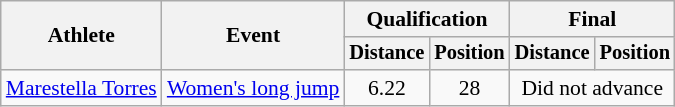<table class=wikitable style="font-size:90%">
<tr>
<th rowspan="2">Athlete</th>
<th rowspan="2">Event</th>
<th colspan="2">Qualification</th>
<th colspan="2">Final</th>
</tr>
<tr style="font-size:95%">
<th>Distance</th>
<th>Position</th>
<th>Distance</th>
<th>Position</th>
</tr>
<tr align=center>
<td align=left><a href='#'>Marestella Torres</a></td>
<td align=left><a href='#'>Women's long jump</a></td>
<td>6.22</td>
<td>28</td>
<td colspan="2">Did not advance</td>
</tr>
</table>
